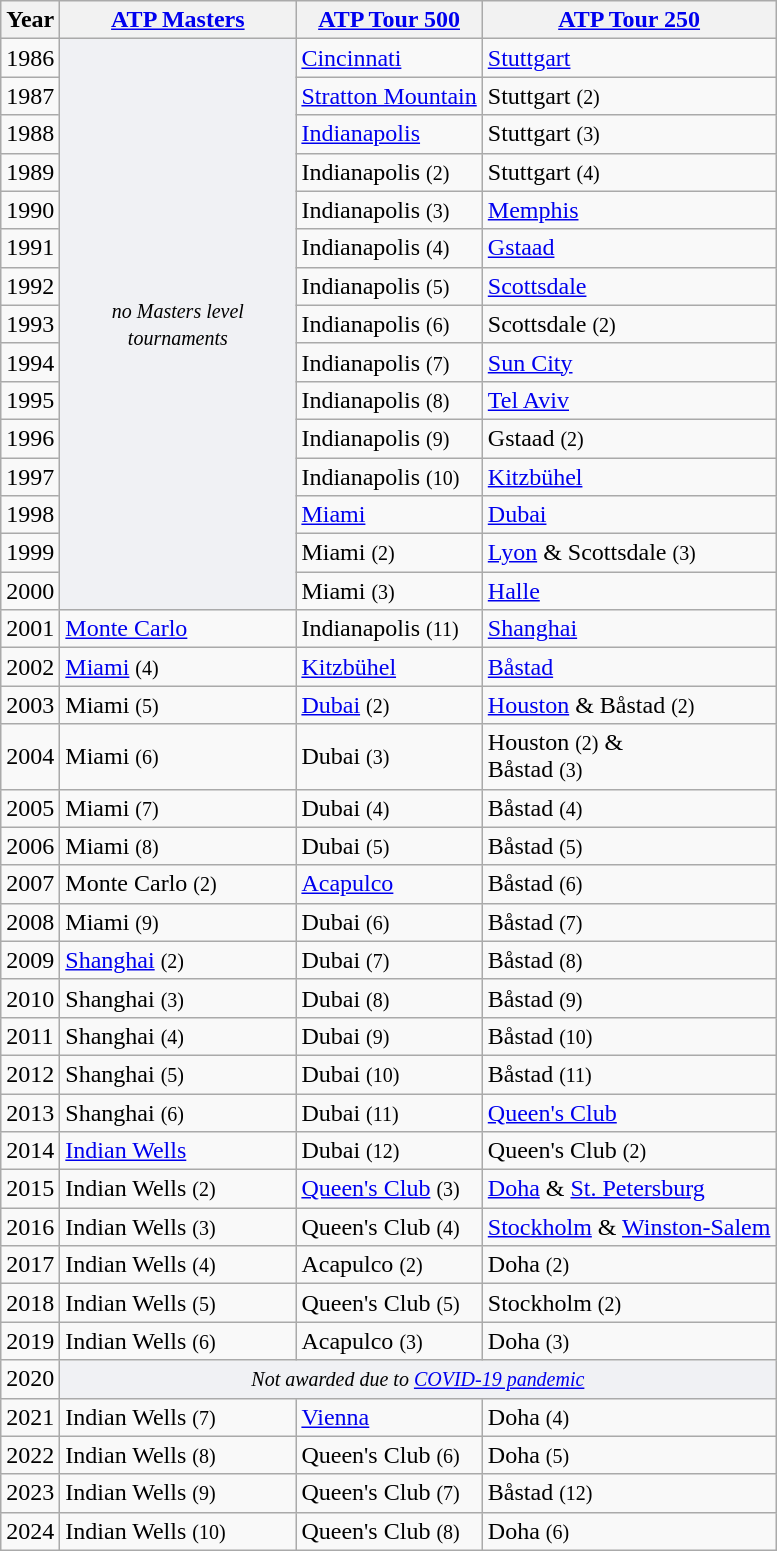<table class="wikitable sortable" style="text-align:left;">
<tr>
<th>Year</th>
<th width=150><a href='#'>ATP Masters</a></th>
<th><a href='#'>ATP Tour 500</a></th>
<th><a href='#'>ATP Tour 250</a></th>
</tr>
<tr>
<td>1986</td>
<td rowspan=15 style="background: #f0f1f4; text-align: center;"><small><em>no Masters level tournaments</em></small></td>
<td><a href='#'>Cincinnati</a></td>
<td><a href='#'>Stuttgart</a></td>
</tr>
<tr>
<td>1987</td>
<td><a href='#'>Stratton Mountain</a></td>
<td>Stuttgart <small>(2)</small></td>
</tr>
<tr>
<td>1988</td>
<td><a href='#'>Indianapolis</a></td>
<td>Stuttgart <small>(3)</small></td>
</tr>
<tr>
<td>1989</td>
<td>Indianapolis <small>(2)</small></td>
<td>Stuttgart <small>(4)</small></td>
</tr>
<tr>
<td>1990</td>
<td>Indianapolis <small>(3)</small></td>
<td><a href='#'>Memphis</a></td>
</tr>
<tr>
<td>1991</td>
<td>Indianapolis <small>(4)</small></td>
<td><a href='#'>Gstaad</a></td>
</tr>
<tr>
<td>1992</td>
<td>Indianapolis <small>(5)</small></td>
<td><a href='#'>Scottsdale</a></td>
</tr>
<tr>
<td>1993</td>
<td>Indianapolis <small>(6)</small></td>
<td>Scottsdale <small>(2)</small></td>
</tr>
<tr>
<td>1994</td>
<td>Indianapolis <small>(7)</small></td>
<td><a href='#'>Sun City</a></td>
</tr>
<tr>
<td>1995</td>
<td>Indianapolis <small>(8)</small></td>
<td><a href='#'>Tel Aviv</a></td>
</tr>
<tr>
<td>1996</td>
<td>Indianapolis <small>(9)</small></td>
<td>Gstaad <small>(2)</small></td>
</tr>
<tr>
<td>1997</td>
<td>Indianapolis <small>(10)</small></td>
<td><a href='#'>Kitzbühel</a></td>
</tr>
<tr>
<td>1998</td>
<td><a href='#'>Miami</a></td>
<td><a href='#'>Dubai</a></td>
</tr>
<tr>
<td>1999</td>
<td>Miami <small>(2)</small></td>
<td><a href='#'>Lyon</a> & Scottsdale <small>(3)</small></td>
</tr>
<tr>
<td>2000</td>
<td>Miami <small>(3)</small></td>
<td><a href='#'>Halle</a></td>
</tr>
<tr>
<td>2001</td>
<td><a href='#'>Monte Carlo</a></td>
<td>Indianapolis <small>(11)</small></td>
<td><a href='#'>Shanghai</a></td>
</tr>
<tr>
<td>2002</td>
<td><a href='#'>Miami</a> <small>(4)</small></td>
<td><a href='#'>Kitzbühel</a></td>
<td><a href='#'>Båstad</a></td>
</tr>
<tr>
<td>2003</td>
<td>Miami <small>(5)</small></td>
<td><a href='#'>Dubai</a> <small>(2)</small></td>
<td><a href='#'>Houston</a> & Båstad <small>(2)</small></td>
</tr>
<tr>
<td>2004</td>
<td>Miami <small>(6)</small></td>
<td>Dubai <small>(3)</small></td>
<td>Houston <small>(2)</small> &<br>Båstad <small>(3)</small></td>
</tr>
<tr>
<td>2005</td>
<td>Miami <small>(7)</small></td>
<td>Dubai <small>(4)</small></td>
<td>Båstad <small>(4)</small></td>
</tr>
<tr>
<td>2006</td>
<td>Miami <small>(8)</small></td>
<td>Dubai <small>(5)</small></td>
<td>Båstad <small>(5)</small></td>
</tr>
<tr>
<td>2007</td>
<td>Monte Carlo <small>(2)</small></td>
<td><a href='#'>Acapulco</a></td>
<td>Båstad <small>(6)</small></td>
</tr>
<tr>
<td>2008</td>
<td>Miami <small>(9)</small></td>
<td>Dubai <small>(6)</small></td>
<td>Båstad <small>(7)</small></td>
</tr>
<tr>
<td>2009</td>
<td><a href='#'>Shanghai</a> <small>(2)</small></td>
<td>Dubai <small>(7)</small></td>
<td>Båstad <small>(8)</small></td>
</tr>
<tr>
<td>2010</td>
<td>Shanghai <small>(3)</small></td>
<td>Dubai <small>(8)</small></td>
<td>Båstad <small>(9)</small></td>
</tr>
<tr>
<td>2011</td>
<td>Shanghai <small>(4)</small></td>
<td>Dubai <small>(9)</small></td>
<td>Båstad <small>(10)</small></td>
</tr>
<tr>
<td>2012</td>
<td>Shanghai <small>(5)</small></td>
<td>Dubai <small>(10)</small></td>
<td>Båstad <small>(11)</small></td>
</tr>
<tr>
<td>2013</td>
<td>Shanghai <small>(6)</small></td>
<td>Dubai <small>(11)</small></td>
<td><a href='#'>Queen's Club</a></td>
</tr>
<tr>
<td>2014</td>
<td><a href='#'>Indian Wells</a></td>
<td>Dubai <small>(12)</small></td>
<td>Queen's Club <small>(2)</small></td>
</tr>
<tr>
<td>2015</td>
<td>Indian Wells <small>(2)</small></td>
<td><a href='#'>Queen's Club</a> <small>(3)</small></td>
<td><a href='#'>Doha</a> & <a href='#'>St. Petersburg</a></td>
</tr>
<tr>
<td>2016</td>
<td>Indian Wells <small>(3)</small></td>
<td Queen's Club Championships>Queen's Club <small>(4)</small></td>
<td><a href='#'>Stockholm</a> & <a href='#'>Winston-Salem</a></td>
</tr>
<tr>
<td>2017</td>
<td>Indian Wells <small>(4)</small></td>
<td>Acapulco <small>(2)</small></td>
<td>Doha <small>(2)</small></td>
</tr>
<tr>
<td>2018</td>
<td>Indian Wells <small>(5)</small></td>
<td>Queen's Club <small>(5)</small></td>
<td>Stockholm <small>(2)</small></td>
</tr>
<tr>
<td>2019</td>
<td>Indian Wells <small>(6)</small></td>
<td>Acapulco <small>(3)</small></td>
<td>Doha <small>(3)</small></td>
</tr>
<tr>
<td>2020</td>
<td colspan=15 style="background: #f0f1f4; text-align: center;"><small><em>Not awarded due to <a href='#'>COVID-19 pandemic</a></em></small></td>
</tr>
<tr>
<td>2021</td>
<td>Indian Wells <small>(7)</small></td>
<td><a href='#'>Vienna</a></td>
<td>Doha <small>(4)</small></td>
</tr>
<tr>
<td>2022</td>
<td>Indian Wells <small>(8)</small></td>
<td>Queen's Club <small>(6)</small></td>
<td>Doha <small>(5)</small></td>
</tr>
<tr>
<td>2023</td>
<td>Indian Wells <small>(9)</small></td>
<td>Queen's Club <small>(7)</small></td>
<td>Båstad <small>(12)</small></td>
</tr>
<tr>
<td>2024</td>
<td>Indian Wells <small>(10)</small></td>
<td>Queen's Club <small>(8)</small></td>
<td>Doha <small>(6)</small></td>
</tr>
</table>
